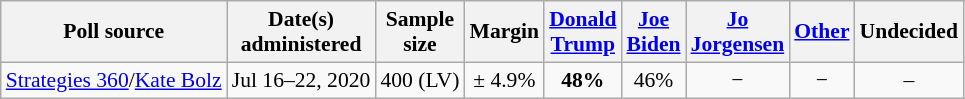<table class="wikitable sortable" style="text-align:center;font-size:90%;line-height:17px">
<tr>
<th>Poll source</th>
<th>Date(s)<br>administered</th>
<th>Sample<br>size</th>
<th>Margin<br></th>
<th class="unsortable"><a href='#'>Donald<br>Trump</a><br></th>
<th class="unsortable"><a href='#'>Joe<br>Biden</a><br></th>
<th class="unsortable"><a href='#'>Jo<br>Jorgensen</a><br></th>
<th class="unsortable"><a href='#'>Other</a></th>
<th class="unsortable">Undecided</th>
</tr>
<tr>
<td style="text-align:left;"><a href='#'>Strategies 360</a>/<a href='#'>Kate Bolz</a></td>
<td>Jul 16–22, 2020</td>
<td>400 (LV)</td>
<td>± 4.9%</td>
<td><strong>48%</strong></td>
<td>46%</td>
<td>−</td>
<td>−</td>
<td>–</td>
</tr>
</table>
